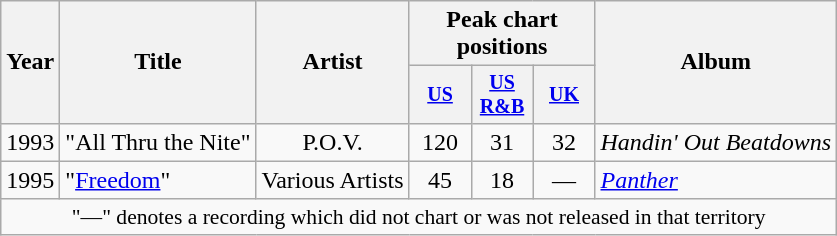<table class="wikitable" style="text-align:center;">
<tr>
<th rowspan="2">Year</th>
<th rowspan="2">Title</th>
<th rowspan="2">Artist</th>
<th colspan="3">Peak chart positions</th>
<th rowspan="2">Album</th>
</tr>
<tr style="font-size:smaller;">
<th width="35"><a href='#'>US</a><br></th>
<th width="35"><a href='#'>US<br>R&B</a><br></th>
<th width="35"><a href='#'>UK</a><br></th>
</tr>
<tr>
<td>1993</td>
<td align="left">"All Thru the Nite"</td>
<td>P.O.V.</td>
<td>120</td>
<td>31</td>
<td>32</td>
<td align="left"><em>Handin' Out Beatdowns</em></td>
</tr>
<tr>
<td>1995</td>
<td align="left">"<a href='#'>Freedom</a>"</td>
<td>Various Artists</td>
<td>45</td>
<td>18</td>
<td>—</td>
<td align="left"><em><a href='#'>Panther</a></em></td>
</tr>
<tr>
<td colspan="15" style="font-size:90%">"—" denotes a recording which did not chart or was not released in that territory</td>
</tr>
</table>
